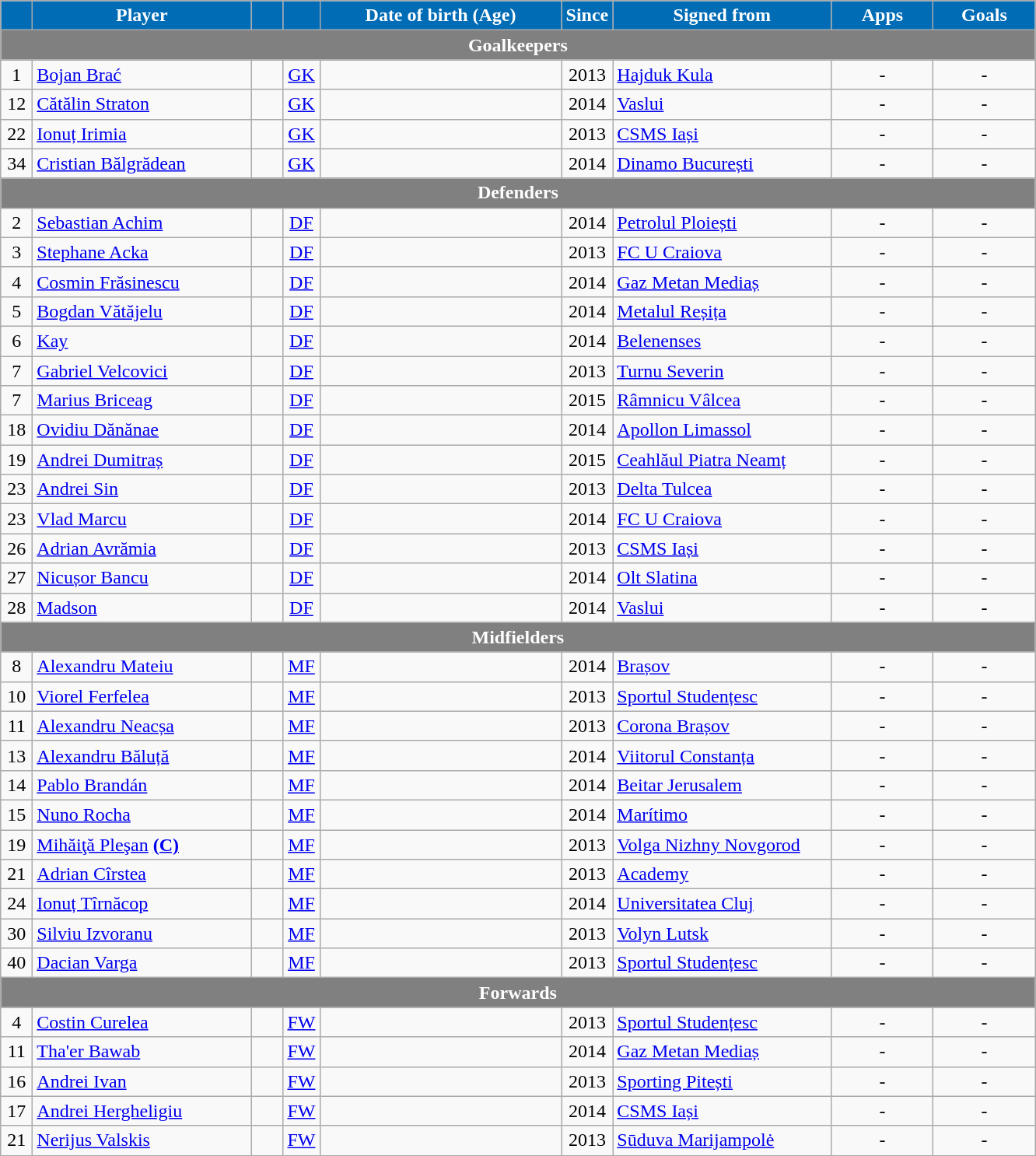<table class="wikitable sortable">
<tr>
<th style="width:20px; background:#006cb5; color:white; text-align:center;"></th>
<th style="width:180px; background:#006cb5; color:white; text-align:center;">Player</th>
<th style="width:20px; background:#006cb5; color:white; text-align:center;"></th>
<th style="width:20px; background:#006cb5; color:white; text-align:center;"></th>
<th style="width:200px; background:#006cb5; color:white; text-align:center;">Date of birth (Age)</th>
<th style="width:20px; background:#006cb5; color:white; text-align:center;">Since</th>
<th style="width:180px; background:#006cb5; color:white; text-align:center;">Signed from</th>
<th style="width:80px; background:#006cb5; color:white; text-align:center;">Apps</th>
<th style="width:80px; background:#006cb5; color:white; text-align:center;">Goals</th>
</tr>
<tr>
<th colspan="10" style="background:gray; color:white; text-align:center;">Goalkeepers</th>
</tr>
<tr>
<td align=center>1</td>
<td><a href='#'>Bojan Brać</a></td>
<td align=center></td>
<td align=center><a href='#'>GK</a></td>
<td></td>
<td align=center>2013</td>
<td> <a href='#'>Hajduk Kula</a></td>
<td align=center>-</td>
<td align=center>-</td>
</tr>
<tr>
<td align=center>12</td>
<td><a href='#'>Cătălin Straton</a></td>
<td align=center></td>
<td align=center><a href='#'>GK</a></td>
<td></td>
<td align=center>2014</td>
<td> <a href='#'>Vaslui</a></td>
<td align=center>-</td>
<td align=center>-</td>
</tr>
<tr>
<td align=center>22</td>
<td><a href='#'>Ionuț Irimia</a></td>
<td align=center></td>
<td align=center><a href='#'>GK</a></td>
<td></td>
<td align=center>2013</td>
<td> <a href='#'>CSMS Iași</a></td>
<td align=center>-</td>
<td align=center>-</td>
</tr>
<tr>
<td align=center>34</td>
<td><a href='#'>Cristian Bălgrădean</a></td>
<td align=center></td>
<td align=center><a href='#'>GK</a></td>
<td></td>
<td align=center>2014</td>
<td> <a href='#'>Dinamo București</a></td>
<td align=center>-</td>
<td align=center>-</td>
</tr>
<tr>
<th colspan="10" style="background:gray; color:white; text-align:center;">Defenders</th>
</tr>
<tr>
<td align=center>2</td>
<td><a href='#'>Sebastian Achim</a></td>
<td align=center></td>
<td align=center><a href='#'>DF</a></td>
<td></td>
<td align=center>2014</td>
<td> <a href='#'>Petrolul Ploiești</a></td>
<td align=center>-</td>
<td align=center>-</td>
</tr>
<tr>
<td align=center>3</td>
<td><a href='#'>Stephane Acka</a></td>
<td align=center></td>
<td align=center><a href='#'>DF</a></td>
<td></td>
<td align=center>2013</td>
<td> <a href='#'>FC U Craiova</a></td>
<td align=center>-</td>
<td align=center>-</td>
</tr>
<tr>
<td align=center>4</td>
<td><a href='#'>Cosmin Frăsinescu</a></td>
<td align=center></td>
<td align=center><a href='#'>DF</a></td>
<td></td>
<td align=center>2014</td>
<td> <a href='#'>Gaz Metan Mediaș</a></td>
<td align=center>-</td>
<td align=center>-</td>
</tr>
<tr>
<td align=center>5</td>
<td><a href='#'>Bogdan Vătăjelu</a></td>
<td align=center></td>
<td align=center><a href='#'>DF</a></td>
<td></td>
<td align=center>2014</td>
<td> <a href='#'>Metalul Reșița</a></td>
<td align=center>-</td>
<td align=center>-</td>
</tr>
<tr>
<td align=center>6</td>
<td><a href='#'>Kay</a></td>
<td align=center></td>
<td align=center><a href='#'>DF</a></td>
<td></td>
<td align=center>2014</td>
<td> <a href='#'>Belenenses</a></td>
<td align=center>-</td>
<td align=center>-</td>
</tr>
<tr>
<td align=center>7</td>
<td><a href='#'>Gabriel Velcovici</a></td>
<td align=center></td>
<td align=center><a href='#'>DF</a></td>
<td></td>
<td align=center>2013</td>
<td> <a href='#'>Turnu Severin</a></td>
<td align=center>-</td>
<td align=center>-</td>
</tr>
<tr>
<td align=center>7</td>
<td><a href='#'>Marius Briceag</a></td>
<td align=center></td>
<td align=center><a href='#'>DF</a></td>
<td></td>
<td align=center>2015</td>
<td> <a href='#'>Râmnicu Vâlcea</a></td>
<td align=center>-</td>
<td align=center>-</td>
</tr>
<tr>
<td align=center>18</td>
<td><a href='#'>Ovidiu Dănănae</a></td>
<td align=center></td>
<td align=center><a href='#'>DF</a></td>
<td></td>
<td align=center>2014</td>
<td> <a href='#'>Apollon Limassol</a></td>
<td align=center>-</td>
<td align=center>-</td>
</tr>
<tr>
<td align=center>19</td>
<td><a href='#'>Andrei Dumitraș</a></td>
<td align=center></td>
<td align=center><a href='#'>DF</a></td>
<td></td>
<td align=center>2015</td>
<td> <a href='#'>Ceahlăul Piatra Neamț</a></td>
<td align=center>-</td>
<td align=center>-</td>
</tr>
<tr>
<td align=center>23</td>
<td><a href='#'>Andrei Sin</a></td>
<td align=center></td>
<td align=center><a href='#'>DF</a></td>
<td></td>
<td align=center>2013</td>
<td> <a href='#'>Delta Tulcea</a></td>
<td align=center>-</td>
<td align=center>-</td>
</tr>
<tr>
<td align=center>23</td>
<td><a href='#'>Vlad Marcu</a></td>
<td align=center></td>
<td align=center><a href='#'>DF</a></td>
<td></td>
<td align=center>2014</td>
<td> <a href='#'>FC U Craiova</a></td>
<td align=center>-</td>
<td align=center>-</td>
</tr>
<tr>
<td align=center>26</td>
<td><a href='#'>Adrian Avrămia</a></td>
<td align=center></td>
<td align=center><a href='#'>DF</a></td>
<td></td>
<td align=center>2013</td>
<td> <a href='#'>CSMS Iași</a></td>
<td align=center>-</td>
<td align=center>-</td>
</tr>
<tr>
<td align=center>27</td>
<td><a href='#'>Nicușor Bancu</a></td>
<td align=center></td>
<td align=center><a href='#'>DF</a></td>
<td></td>
<td align=center>2014</td>
<td> <a href='#'>Olt Slatina</a></td>
<td align=center>-</td>
<td align=center>-</td>
</tr>
<tr>
<td align=center>28</td>
<td><a href='#'>Madson</a></td>
<td align=center></td>
<td align=center><a href='#'>DF</a></td>
<td></td>
<td align=center>2014</td>
<td> <a href='#'>Vaslui</a></td>
<td align=center>-</td>
<td align=center>-</td>
</tr>
<tr>
<th colspan="10" style="background:gray; color:white; text-align:center;">Midfielders</th>
</tr>
<tr>
<td align=center>8</td>
<td><a href='#'>Alexandru Mateiu</a></td>
<td align=center></td>
<td align=center><a href='#'>MF</a></td>
<td></td>
<td align=center>2014</td>
<td> <a href='#'>Brașov</a></td>
<td align=center>-</td>
<td align=center>-</td>
</tr>
<tr>
<td align=center>10</td>
<td><a href='#'>Viorel Ferfelea</a></td>
<td align=center></td>
<td align=center><a href='#'>MF</a></td>
<td></td>
<td align=center>2013</td>
<td> <a href='#'>Sportul Studențesc</a></td>
<td align=center>-</td>
<td align=center>-</td>
</tr>
<tr>
<td align=center>11</td>
<td><a href='#'>Alexandru Neacșa</a></td>
<td align=center></td>
<td align=center><a href='#'>MF</a></td>
<td></td>
<td align=center>2013</td>
<td> <a href='#'>Corona Brașov</a></td>
<td align=center>-</td>
<td align=center>-</td>
</tr>
<tr>
<td align=center>13</td>
<td><a href='#'>Alexandru Băluță</a></td>
<td align=center></td>
<td align=center><a href='#'>MF</a></td>
<td></td>
<td align=center>2014</td>
<td> <a href='#'>Viitorul Constanța</a></td>
<td align=center>-</td>
<td align=center>-</td>
</tr>
<tr>
<td align=center>14</td>
<td><a href='#'>Pablo Brandán</a></td>
<td align=center></td>
<td align=center><a href='#'>MF</a></td>
<td></td>
<td align=center>2014</td>
<td> <a href='#'>Beitar Jerusalem</a></td>
<td align=center>-</td>
<td align=center>-</td>
</tr>
<tr>
<td align=center>15</td>
<td><a href='#'>Nuno Rocha</a></td>
<td align=center></td>
<td align=center><a href='#'>MF</a></td>
<td></td>
<td align=center>2014</td>
<td> <a href='#'>Marítimo</a></td>
<td align=center>-</td>
<td align=center>-</td>
</tr>
<tr>
<td align=center>19</td>
<td><a href='#'>Mihăiţă Pleşan</a> <strong><a href='#'>(C)</a></strong></td>
<td align=center></td>
<td align=center><a href='#'>MF</a></td>
<td></td>
<td align=center>2013</td>
<td> <a href='#'>Volga Nizhny Novgorod</a></td>
<td align=center>-</td>
<td align=center>-</td>
</tr>
<tr>
<td align=center>21</td>
<td><a href='#'>Adrian Cîrstea</a></td>
<td align=center></td>
<td align=center><a href='#'>MF</a></td>
<td></td>
<td align=center>2013</td>
<td><a href='#'>Academy</a></td>
<td align=center>-</td>
<td align=center>-</td>
</tr>
<tr>
<td align=center>24</td>
<td><a href='#'>Ionuț Tîrnăcop</a></td>
<td align=center></td>
<td align=center><a href='#'>MF</a></td>
<td></td>
<td align=center>2014</td>
<td> <a href='#'>Universitatea Cluj</a></td>
<td align=center>-</td>
<td align=center>-</td>
</tr>
<tr>
<td align=center>30</td>
<td><a href='#'>Silviu Izvoranu</a></td>
<td align=center></td>
<td align=center><a href='#'>MF</a></td>
<td></td>
<td align=center>2013</td>
<td> <a href='#'>Volyn Lutsk</a></td>
<td align=center>-</td>
<td align=center>-</td>
</tr>
<tr>
<td align=center>40</td>
<td><a href='#'>Dacian Varga</a></td>
<td align=center></td>
<td align=center><a href='#'>MF</a></td>
<td></td>
<td align=center>2013</td>
<td> <a href='#'>Sportul Studențesc</a></td>
<td align=center>-</td>
<td align=center>-</td>
</tr>
<tr>
<th colspan="10" style="background:gray; color:white; text-align:center;">Forwards</th>
</tr>
<tr>
<td align=center>4</td>
<td><a href='#'>Costin Curelea</a></td>
<td align=center></td>
<td align=center><a href='#'>FW</a></td>
<td></td>
<td align=center>2013</td>
<td> <a href='#'>Sportul Studențesc</a></td>
<td align=center>-</td>
<td align=center>-</td>
</tr>
<tr>
<td align=center>11</td>
<td><a href='#'>Tha'er Bawab</a></td>
<td align=center></td>
<td align=center><a href='#'>FW</a></td>
<td></td>
<td align=center>2014</td>
<td> <a href='#'>Gaz Metan Mediaș</a></td>
<td align=center>-</td>
<td align=center>-</td>
</tr>
<tr>
<td align=center>16</td>
<td><a href='#'>Andrei Ivan</a></td>
<td align=center></td>
<td align=center><a href='#'>FW</a></td>
<td></td>
<td align=center>2013</td>
<td> <a href='#'>Sporting Pitești</a></td>
<td align=center>-</td>
<td align=center>-</td>
</tr>
<tr>
<td align=center>17</td>
<td><a href='#'>Andrei Hergheligiu</a></td>
<td align=center></td>
<td align=center><a href='#'>FW</a></td>
<td></td>
<td align=center>2014</td>
<td> <a href='#'>CSMS Iași</a></td>
<td align=center>-</td>
<td align=center>-</td>
</tr>
<tr>
<td align=center>21</td>
<td><a href='#'>Nerijus Valskis</a></td>
<td align=center></td>
<td align=center><a href='#'>FW</a></td>
<td></td>
<td align=center>2013</td>
<td> <a href='#'>Sūduva Marijampolė</a></td>
<td align=center>-</td>
<td align=center>-</td>
</tr>
</table>
